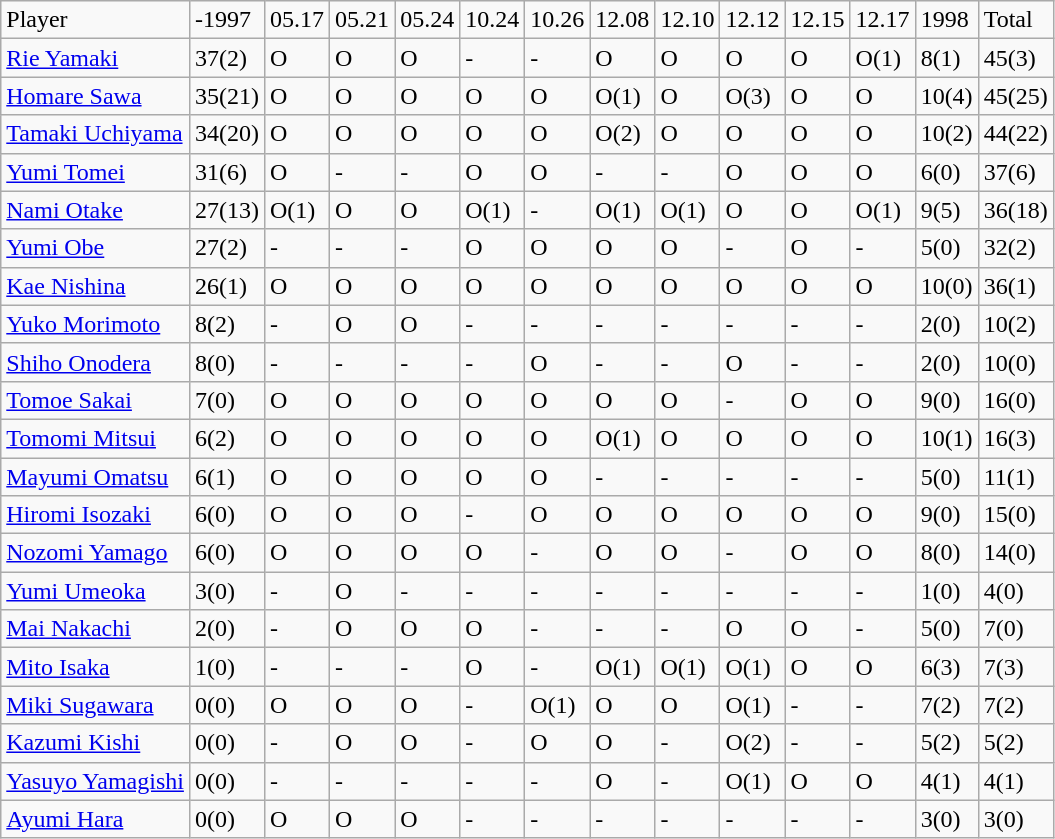<table class="wikitable" style="text-align:left;">
<tr>
<td>Player</td>
<td>-1997</td>
<td>05.17</td>
<td>05.21</td>
<td>05.24</td>
<td>10.24</td>
<td>10.26</td>
<td>12.08</td>
<td>12.10</td>
<td>12.12</td>
<td>12.15</td>
<td>12.17</td>
<td>1998</td>
<td>Total</td>
</tr>
<tr>
<td><a href='#'>Rie Yamaki</a></td>
<td>37(2)</td>
<td>O</td>
<td>O</td>
<td>O</td>
<td>-</td>
<td>-</td>
<td>O</td>
<td>O</td>
<td>O</td>
<td>O</td>
<td>O(1)</td>
<td>8(1)</td>
<td>45(3)</td>
</tr>
<tr>
<td><a href='#'>Homare Sawa</a></td>
<td>35(21)</td>
<td>O</td>
<td>O</td>
<td>O</td>
<td>O</td>
<td>O</td>
<td>O(1)</td>
<td>O</td>
<td>O(3)</td>
<td>O</td>
<td>O</td>
<td>10(4)</td>
<td>45(25)</td>
</tr>
<tr>
<td><a href='#'>Tamaki Uchiyama</a></td>
<td>34(20)</td>
<td>O</td>
<td>O</td>
<td>O</td>
<td>O</td>
<td>O</td>
<td>O(2)</td>
<td>O</td>
<td>O</td>
<td>O</td>
<td>O</td>
<td>10(2)</td>
<td>44(22)</td>
</tr>
<tr>
<td><a href='#'>Yumi Tomei</a></td>
<td>31(6)</td>
<td>O</td>
<td>-</td>
<td>-</td>
<td>O</td>
<td>O</td>
<td>-</td>
<td>-</td>
<td>O</td>
<td>O</td>
<td>O</td>
<td>6(0)</td>
<td>37(6)</td>
</tr>
<tr>
<td><a href='#'>Nami Otake</a></td>
<td>27(13)</td>
<td>O(1)</td>
<td>O</td>
<td>O</td>
<td>O(1)</td>
<td>-</td>
<td>O(1)</td>
<td>O(1)</td>
<td>O</td>
<td>O</td>
<td>O(1)</td>
<td>9(5)</td>
<td>36(18)</td>
</tr>
<tr>
<td><a href='#'>Yumi Obe</a></td>
<td>27(2)</td>
<td>-</td>
<td>-</td>
<td>-</td>
<td>O</td>
<td>O</td>
<td>O</td>
<td>O</td>
<td>-</td>
<td>O</td>
<td>-</td>
<td>5(0)</td>
<td>32(2)</td>
</tr>
<tr>
<td><a href='#'>Kae Nishina</a></td>
<td>26(1)</td>
<td>O</td>
<td>O</td>
<td>O</td>
<td>O</td>
<td>O</td>
<td>O</td>
<td>O</td>
<td>O</td>
<td>O</td>
<td>O</td>
<td>10(0)</td>
<td>36(1)</td>
</tr>
<tr>
<td><a href='#'>Yuko Morimoto</a></td>
<td>8(2)</td>
<td>-</td>
<td>O</td>
<td>O</td>
<td>-</td>
<td>-</td>
<td>-</td>
<td>-</td>
<td>-</td>
<td>-</td>
<td>-</td>
<td>2(0)</td>
<td>10(2)</td>
</tr>
<tr>
<td><a href='#'>Shiho Onodera</a></td>
<td>8(0)</td>
<td>-</td>
<td>-</td>
<td>-</td>
<td>-</td>
<td>O</td>
<td>-</td>
<td>-</td>
<td>O</td>
<td>-</td>
<td>-</td>
<td>2(0)</td>
<td>10(0)</td>
</tr>
<tr>
<td><a href='#'>Tomoe Sakai</a></td>
<td>7(0)</td>
<td>O</td>
<td>O</td>
<td>O</td>
<td>O</td>
<td>O</td>
<td>O</td>
<td>O</td>
<td>-</td>
<td>O</td>
<td>O</td>
<td>9(0)</td>
<td>16(0)</td>
</tr>
<tr>
<td><a href='#'>Tomomi Mitsui</a></td>
<td>6(2)</td>
<td>O</td>
<td>O</td>
<td>O</td>
<td>O</td>
<td>O</td>
<td>O(1)</td>
<td>O</td>
<td>O</td>
<td>O</td>
<td>O</td>
<td>10(1)</td>
<td>16(3)</td>
</tr>
<tr>
<td><a href='#'>Mayumi Omatsu</a></td>
<td>6(1)</td>
<td>O</td>
<td>O</td>
<td>O</td>
<td>O</td>
<td>O</td>
<td>-</td>
<td>-</td>
<td>-</td>
<td>-</td>
<td>-</td>
<td>5(0)</td>
<td>11(1)</td>
</tr>
<tr>
<td><a href='#'>Hiromi Isozaki</a></td>
<td>6(0)</td>
<td>O</td>
<td>O</td>
<td>O</td>
<td>-</td>
<td>O</td>
<td>O</td>
<td>O</td>
<td>O</td>
<td>O</td>
<td>O</td>
<td>9(0)</td>
<td>15(0)</td>
</tr>
<tr>
<td><a href='#'>Nozomi Yamago</a></td>
<td>6(0)</td>
<td>O</td>
<td>O</td>
<td>O</td>
<td>O</td>
<td>-</td>
<td>O</td>
<td>O</td>
<td>-</td>
<td>O</td>
<td>O</td>
<td>8(0)</td>
<td>14(0)</td>
</tr>
<tr>
<td><a href='#'>Yumi Umeoka</a></td>
<td>3(0)</td>
<td>-</td>
<td>O</td>
<td>-</td>
<td>-</td>
<td>-</td>
<td>-</td>
<td>-</td>
<td>-</td>
<td>-</td>
<td>-</td>
<td>1(0)</td>
<td>4(0)</td>
</tr>
<tr>
<td><a href='#'>Mai Nakachi</a></td>
<td>2(0)</td>
<td>-</td>
<td>O</td>
<td>O</td>
<td>O</td>
<td>-</td>
<td>-</td>
<td>-</td>
<td>O</td>
<td>O</td>
<td>-</td>
<td>5(0)</td>
<td>7(0)</td>
</tr>
<tr>
<td><a href='#'>Mito Isaka</a></td>
<td>1(0)</td>
<td>-</td>
<td>-</td>
<td>-</td>
<td>O</td>
<td>-</td>
<td>O(1)</td>
<td>O(1)</td>
<td>O(1)</td>
<td>O</td>
<td>O</td>
<td>6(3)</td>
<td>7(3)</td>
</tr>
<tr>
<td><a href='#'>Miki Sugawara</a></td>
<td>0(0)</td>
<td>O</td>
<td>O</td>
<td>O</td>
<td>-</td>
<td>O(1)</td>
<td>O</td>
<td>O</td>
<td>O(1)</td>
<td>-</td>
<td>-</td>
<td>7(2)</td>
<td>7(2)</td>
</tr>
<tr>
<td><a href='#'>Kazumi Kishi</a></td>
<td>0(0)</td>
<td>-</td>
<td>O</td>
<td>O</td>
<td>-</td>
<td>O</td>
<td>O</td>
<td>-</td>
<td>O(2)</td>
<td>-</td>
<td>-</td>
<td>5(2)</td>
<td>5(2)</td>
</tr>
<tr>
<td><a href='#'>Yasuyo Yamagishi</a></td>
<td>0(0)</td>
<td>-</td>
<td>-</td>
<td>-</td>
<td>-</td>
<td>-</td>
<td>O</td>
<td>-</td>
<td>O(1)</td>
<td>O</td>
<td>O</td>
<td>4(1)</td>
<td>4(1)</td>
</tr>
<tr>
<td><a href='#'>Ayumi Hara</a></td>
<td>0(0)</td>
<td>O</td>
<td>O</td>
<td>O</td>
<td>-</td>
<td>-</td>
<td>-</td>
<td>-</td>
<td>-</td>
<td>-</td>
<td>-</td>
<td>3(0)</td>
<td>3(0)</td>
</tr>
</table>
